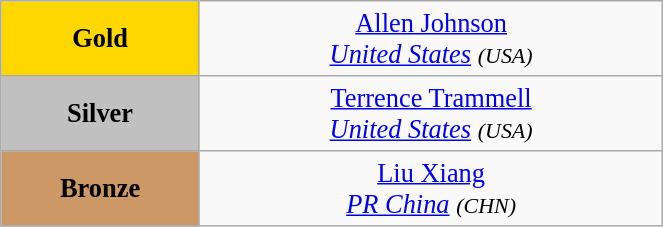<table class="wikitable" style=" text-align:center; font-size:110%;" width="35%">
<tr>
<td bgcolor="gold"><strong>Gold</strong></td>
<td> <a href='#'>Allen Johnson</a><br><em><a href='#'>United States</a> <small>(USA)</small></em></td>
</tr>
<tr>
<td bgcolor="silver"><strong>Silver</strong></td>
<td> <a href='#'>Terrence Trammell</a><br><em><a href='#'>United States</a> <small>(USA)</small></em></td>
</tr>
<tr>
<td bgcolor="CC9966"><strong>Bronze</strong></td>
<td> <a href='#'>Liu Xiang</a><br><em><a href='#'>PR China</a> <small>(CHN)</small></em></td>
</tr>
</table>
